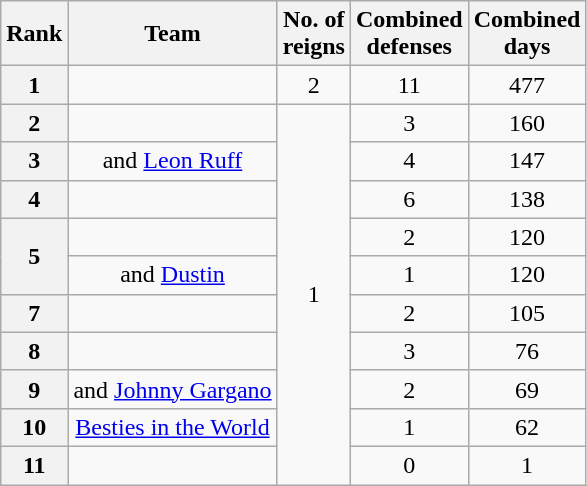<table class="wikitable sortable" style="text-align: center">
<tr>
<th>Rank</th>
<th>Team</th>
<th>No. of<br>reigns</th>
<th>Combined<br>defenses</th>
<th>Combined<br>days</th>
</tr>
<tr>
<th>1</th>
<td><br></td>
<td>2</td>
<td>11</td>
<td>477</td>
</tr>
<tr>
<th>2</th>
<td><br></td>
<td rowspan=10>1</td>
<td>3</td>
<td>160</td>
</tr>
<tr>
<th>3</th>
<td> and <a href='#'>Leon Ruff</a></td>
<td>4</td>
<td>147</td>
</tr>
<tr>
<th>4</th>
<td><br></td>
<td>6</td>
<td>138</td>
</tr>
<tr>
<th rowspan="2">5</th>
<td> <br></td>
<td>2</td>
<td>120</td>
</tr>
<tr>
<td> and <a href='#'>Dustin</a></td>
<td>1</td>
<td>120</td>
</tr>
<tr>
<th>7</th>
<td><br></td>
<td>2</td>
<td>105</td>
</tr>
<tr>
<th>8</th>
<td><br></td>
<td>3</td>
<td>76</td>
</tr>
<tr>
<th>9</th>
<td> and <a href='#'>Johnny Gargano</a></td>
<td>2</td>
<td>69</td>
</tr>
<tr>
<th>10</th>
<td><a href='#'>Besties in the World<br></a></td>
<td>1</td>
<td>62</td>
</tr>
<tr>
<th>11</th>
<td><br></td>
<td>0</td>
<td>1</td>
</tr>
</table>
